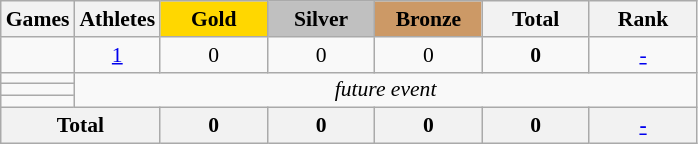<table class="wikitable" style="text-align:center; font-size:90%;">
<tr>
<th>Games</th>
<th>Athletes</th>
<td style="background:gold; width:4.5em; font-weight:bold;">Gold</td>
<td style="background:silver; width:4.5em; font-weight:bold;">Silver</td>
<td style="background:#cc9966; width:4.5em; font-weight:bold;">Bronze</td>
<th style="width:4.5em; font-weight:bold;">Total</th>
<th style="width:4.5em; font-weight:bold;">Rank</th>
</tr>
<tr>
<td align=left></td>
<td><a href='#'>1</a></td>
<td>0</td>
<td>0</td>
<td>0</td>
<td><strong>0</strong></td>
<td><a href='#'>-</a></td>
</tr>
<tr>
<td align=left></td>
<td rowspan="3"; colspan=6><em>future event</em></td>
</tr>
<tr>
<td align=left></td>
</tr>
<tr>
<td align=left></td>
</tr>
<tr>
<th colspan=2>Total</th>
<th>0</th>
<th>0</th>
<th>0</th>
<th>0</th>
<th><a href='#'>-</a></th>
</tr>
</table>
